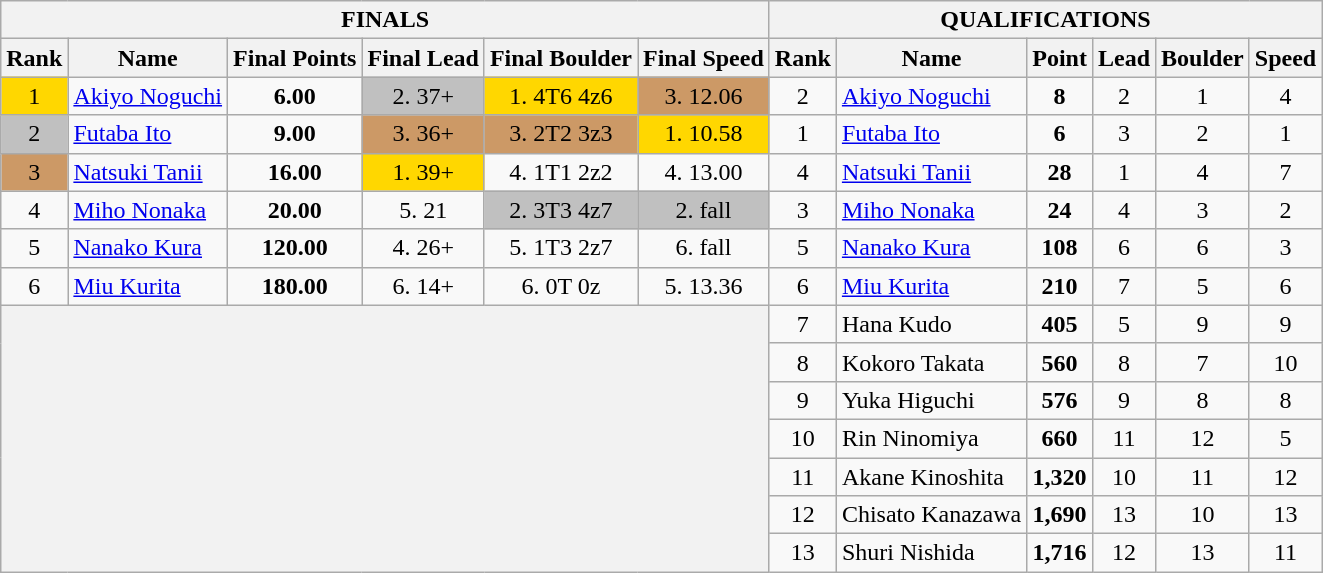<table class="wikitable sortable" style="text-align:center">
<tr>
<th colspan="6">FINALS</th>
<th colspan="6">QUALIFICATIONS</th>
</tr>
<tr>
<th>Rank</th>
<th>Name</th>
<th>Final Points</th>
<th>Final Lead</th>
<th>Final Boulder</th>
<th>Final Speed</th>
<th>Rank</th>
<th>Name</th>
<th>Point</th>
<th>Lead</th>
<th>Boulder</th>
<th>Speed</th>
</tr>
<tr>
<td style="background: gold;">1</td>
<td align="left"><a href='#'>Akiyo Noguchi</a></td>
<td><strong>6.00</strong></td>
<td style="background: silver;">2. 37+</td>
<td style="background: gold;">1. 4T6 4z6</td>
<td style="background: #cc9966;">3. 12.06</td>
<td>2</td>
<td align="left"><a href='#'>Akiyo Noguchi</a></td>
<td><strong>8</strong></td>
<td>2</td>
<td>1</td>
<td>4</td>
</tr>
<tr>
<td style="background: silver;">2</td>
<td align="left"><a href='#'>Futaba Ito</a></td>
<td><strong>9.00</strong></td>
<td style="background: #cc9966;">3. 36+</td>
<td style="background: #cc9966;">3. 2T2 3z3</td>
<td style="background: gold;">1. 10.58</td>
<td>1</td>
<td align="left"><a href='#'>Futaba Ito</a></td>
<td><strong>6</strong></td>
<td>3</td>
<td>2</td>
<td>1</td>
</tr>
<tr>
<td style="background: #cc9966;">3</td>
<td align="left"><a href='#'>Natsuki Tanii</a></td>
<td><strong>16.00</strong></td>
<td style="background: gold;">1. 39+</td>
<td>4. 1T1 2z2</td>
<td>4. 13.00</td>
<td>4</td>
<td align="left"><a href='#'>Natsuki Tanii</a></td>
<td><strong>28</strong></td>
<td>1</td>
<td>4</td>
<td>7</td>
</tr>
<tr>
<td>4</td>
<td align="left"><a href='#'>Miho Nonaka</a></td>
<td><strong>20.00</strong></td>
<td>5. 21</td>
<td style="background: silver;">2. 3T3 4z7</td>
<td style="background: silver;">2. fall</td>
<td>3</td>
<td align="left"><a href='#'>Miho Nonaka</a></td>
<td><strong>24</strong></td>
<td>4</td>
<td>3</td>
<td>2</td>
</tr>
<tr>
<td>5</td>
<td align="left"><a href='#'>Nanako Kura</a></td>
<td><strong>120.00</strong></td>
<td>4. 26+</td>
<td>5. 1T3 2z7</td>
<td>6. fall</td>
<td>5</td>
<td align="left"><a href='#'>Nanako Kura</a></td>
<td><strong>108</strong></td>
<td>6</td>
<td>6</td>
<td>3</td>
</tr>
<tr>
<td>6</td>
<td align="left"><a href='#'>Miu Kurita</a></td>
<td><strong>180.00</strong></td>
<td>6. 14+</td>
<td>6. 0T 0z</td>
<td>5. 13.36</td>
<td>6</td>
<td align="left"><a href='#'>Miu Kurita</a></td>
<td><strong>210</strong></td>
<td>7</td>
<td>5</td>
<td>6</td>
</tr>
<tr>
<th colspan="6" rowspan="7"></th>
<td>7</td>
<td align="left">Hana Kudo</td>
<td><strong>405</strong></td>
<td>5</td>
<td>9</td>
<td>9</td>
</tr>
<tr>
<td>8</td>
<td align="left">Kokoro Takata</td>
<td><strong>560</strong></td>
<td>8</td>
<td>7</td>
<td>10</td>
</tr>
<tr>
<td>9</td>
<td align="left">Yuka Higuchi</td>
<td><strong>576</strong></td>
<td>9</td>
<td>8</td>
<td>8</td>
</tr>
<tr>
<td>10</td>
<td align="left">Rin Ninomiya</td>
<td><strong>660</strong></td>
<td>11</td>
<td>12</td>
<td>5</td>
</tr>
<tr>
<td>11</td>
<td align="left">Akane Kinoshita</td>
<td><strong>1,320</strong></td>
<td>10</td>
<td>11</td>
<td>12</td>
</tr>
<tr>
<td>12</td>
<td align="left">Chisato Kanazawa</td>
<td><strong>1,690</strong></td>
<td>13</td>
<td>10</td>
<td>13</td>
</tr>
<tr>
<td>13</td>
<td align="left">Shuri Nishida</td>
<td><strong>1,716</strong></td>
<td>12</td>
<td>13</td>
<td>11</td>
</tr>
</table>
